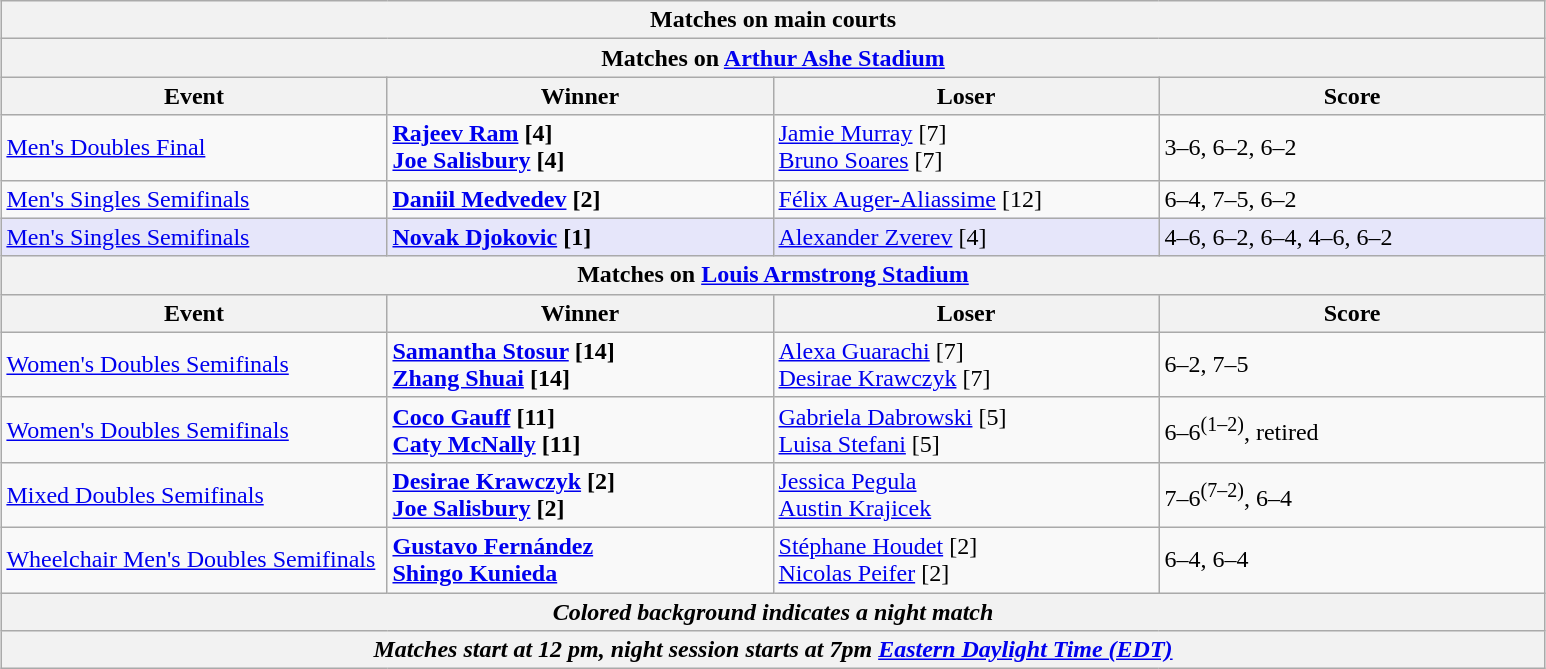<table class="wikitable" style="margin:auto;">
<tr>
<th colspan="4" style="white-space:nowrap;">Matches on main courts</th>
</tr>
<tr>
<th colspan="4"><strong>Matches on <a href='#'>Arthur Ashe Stadium</a></strong></th>
</tr>
<tr>
<th width="250">Event</th>
<th width="250">Winner</th>
<th width="250">Loser</th>
<th width="250">Score</th>
</tr>
<tr>
<td><a href='#'>Men's Doubles Final</a></td>
<td><strong> <a href='#'>Rajeev Ram</a> [4]<br>  <a href='#'>Joe Salisbury</a> [4]</strong></td>
<td> <a href='#'>Jamie Murray</a> [7]<br>  <a href='#'>Bruno Soares</a> [7]</td>
<td>3–6, 6–2, 6–2</td>
</tr>
<tr>
<td><a href='#'>Men's Singles Semifinals</a></td>
<td><strong> <a href='#'>Daniil Medvedev</a> [2]</strong></td>
<td> <a href='#'>Félix Auger-Aliassime</a> [12]</td>
<td>6–4, 7–5, 6–2</td>
</tr>
<tr bgcolor="lavender">
<td><a href='#'>Men's Singles Semifinals</a></td>
<td><strong> <a href='#'>Novak Djokovic</a> [1]</strong></td>
<td> <a href='#'>Alexander Zverev</a> [4]</td>
<td>4–6, 6–2, 6–4, 4–6, 6–2</td>
</tr>
<tr>
<th colspan="4"><strong>Matches on <a href='#'>Louis Armstrong Stadium</a></strong></th>
</tr>
<tr>
<th width="250">Event</th>
<th width="250">Winner</th>
<th width="250">Loser</th>
<th width="250">Score</th>
</tr>
<tr>
<td><a href='#'>Women's Doubles Semifinals</a></td>
<td><strong> <a href='#'>Samantha Stosur</a> [14]<br>  <a href='#'>Zhang Shuai</a> [14]</strong></td>
<td> <a href='#'>Alexa Guarachi</a> [7]<br>  <a href='#'>Desirae Krawczyk</a> [7]</td>
<td>6–2, 7–5</td>
</tr>
<tr>
<td><a href='#'>Women's Doubles Semifinals</a></td>
<td><strong> <a href='#'>Coco Gauff</a> [11]<br>  <a href='#'>Caty McNally</a> [11]</strong></td>
<td> <a href='#'>Gabriela Dabrowski</a> [5]<br>  <a href='#'>Luisa Stefani</a> [5]</td>
<td>6–6<sup>(1–2)</sup>, retired</td>
</tr>
<tr>
<td><a href='#'>Mixed Doubles Semifinals</a></td>
<td><strong> <a href='#'>Desirae Krawczyk</a> [2]<br>  <a href='#'>Joe Salisbury</a> [2]</strong></td>
<td> <a href='#'>Jessica Pegula</a><br>  <a href='#'>Austin Krajicek</a></td>
<td>7–6<sup>(7–2)</sup>, 6–4</td>
</tr>
<tr>
<td><a href='#'>Wheelchair Men's Doubles Semifinals</a></td>
<td><strong> <a href='#'>Gustavo Fernández</a> <br>  <a href='#'>Shingo Kunieda</a></strong></td>
<td> <a href='#'>Stéphane Houdet</a> [2] <br>  <a href='#'>Nicolas Peifer</a> [2]</td>
<td>6–4, 6–4</td>
</tr>
<tr>
<th colspan="4"><em>Colored background indicates a night match</em></th>
</tr>
<tr>
<th colspan="4"><em>Matches start at 12 pm, night session starts at 7pm <a href='#'>Eastern Daylight Time (EDT)</a></em></th>
</tr>
</table>
